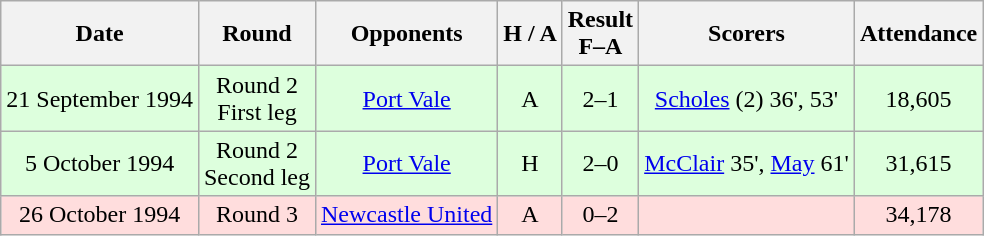<table class="wikitable" style="text-align:center">
<tr>
<th>Date</th>
<th>Round</th>
<th>Opponents</th>
<th>H / A</th>
<th>Result<br>F–A</th>
<th>Scorers</th>
<th>Attendance</th>
</tr>
<tr bgcolor="#ddffdd">
<td>21 September 1994</td>
<td>Round 2<br>First leg</td>
<td><a href='#'>Port Vale</a></td>
<td>A</td>
<td>2–1</td>
<td><a href='#'>Scholes</a> (2) 36', 53'</td>
<td>18,605</td>
</tr>
<tr bgcolor="#ddffdd">
<td>5 October 1994</td>
<td>Round 2<br>Second leg</td>
<td><a href='#'>Port Vale</a></td>
<td>H</td>
<td>2–0</td>
<td><a href='#'>McClair</a> 35', <a href='#'>May</a> 61'</td>
<td>31,615</td>
</tr>
<tr bgcolor="#ffdddd">
<td>26 October 1994</td>
<td>Round 3</td>
<td><a href='#'>Newcastle United</a></td>
<td>A</td>
<td>0–2</td>
<td></td>
<td>34,178</td>
</tr>
</table>
